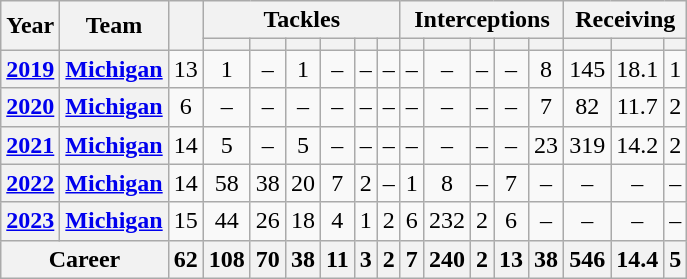<table class="wikitable" style="text-align:center;">
<tr>
<th rowspan="2">Year</th>
<th rowspan="2">Team</th>
<th rowspan="2"></th>
<th colspan="6">Tackles</th>
<th colspan="5">Interceptions</th>
<th colspan="4">Receiving</th>
</tr>
<tr>
<th></th>
<th></th>
<th></th>
<th></th>
<th></th>
<th></th>
<th></th>
<th></th>
<th></th>
<th></th>
<th></th>
<th></th>
<th></th>
<th></th>
</tr>
<tr>
<th><a href='#'>2019</a></th>
<th><a href='#'>Michigan</a></th>
<td>13</td>
<td>1</td>
<td>–</td>
<td>1</td>
<td>–</td>
<td>–</td>
<td>–</td>
<td>–</td>
<td>–</td>
<td>–</td>
<td>–</td>
<td>8</td>
<td>145</td>
<td>18.1</td>
<td>1</td>
</tr>
<tr>
<th><a href='#'>2020</a></th>
<th><a href='#'>Michigan</a></th>
<td>6</td>
<td>–</td>
<td>–</td>
<td>–</td>
<td>–</td>
<td>–</td>
<td>–</td>
<td>–</td>
<td>–</td>
<td>–</td>
<td>–</td>
<td>7</td>
<td>82</td>
<td>11.7</td>
<td>2</td>
</tr>
<tr>
<th><a href='#'>2021</a></th>
<th><a href='#'>Michigan</a></th>
<td>14</td>
<td>5</td>
<td>–</td>
<td>5</td>
<td>–</td>
<td>–</td>
<td>–</td>
<td>–</td>
<td>–</td>
<td>–</td>
<td>–</td>
<td>23</td>
<td>319</td>
<td>14.2</td>
<td>2</td>
</tr>
<tr>
<th><a href='#'>2022</a></th>
<th><a href='#'>Michigan</a></th>
<td>14</td>
<td>58</td>
<td>38</td>
<td>20</td>
<td>7</td>
<td>2</td>
<td>–</td>
<td>1</td>
<td>8</td>
<td>–</td>
<td>7</td>
<td>–</td>
<td>–</td>
<td>–</td>
<td>–</td>
</tr>
<tr>
<th><a href='#'>2023</a></th>
<th><a href='#'>Michigan</a></th>
<td>15</td>
<td>44</td>
<td>26</td>
<td>18</td>
<td>4</td>
<td>1</td>
<td>2</td>
<td>6</td>
<td>232</td>
<td>2</td>
<td>6</td>
<td>–</td>
<td>–</td>
<td>–</td>
<td>–</td>
</tr>
<tr>
<th colspan="2">Career</th>
<th>62</th>
<th>108</th>
<th>70</th>
<th>38</th>
<th>11</th>
<th>3</th>
<th>2</th>
<th>7</th>
<th>240</th>
<th>2</th>
<th>13</th>
<th>38</th>
<th>546</th>
<th>14.4</th>
<th>5</th>
</tr>
</table>
